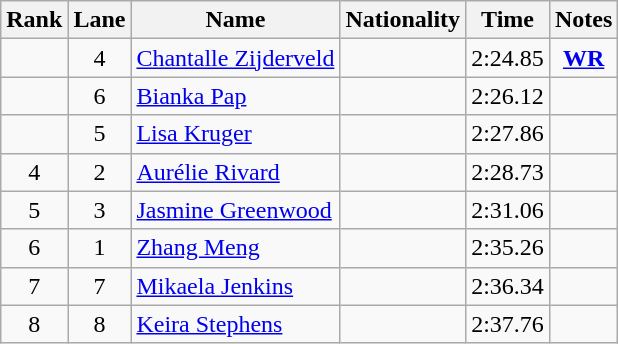<table class="wikitable sortable" style="text-align:center">
<tr>
<th>Rank</th>
<th>Lane</th>
<th>Name</th>
<th>Nationality</th>
<th>Time</th>
<th>Notes</th>
</tr>
<tr>
<td></td>
<td>4</td>
<td align=left><a href='#'>Chantalle Zijderveld</a></td>
<td align=left></td>
<td>2:24.85</td>
<td><strong><a href='#'>WR</a></strong></td>
</tr>
<tr>
<td></td>
<td>6</td>
<td align=left><a href='#'>Bianka Pap</a></td>
<td align=left></td>
<td>2:26.12</td>
<td></td>
</tr>
<tr>
<td></td>
<td>5</td>
<td align=left><a href='#'>Lisa Kruger</a></td>
<td align=left></td>
<td>2:27.86</td>
<td></td>
</tr>
<tr>
<td>4</td>
<td>2</td>
<td align=left><a href='#'>Aurélie Rivard</a></td>
<td align=left></td>
<td>2:28.73</td>
<td><strong></strong></td>
</tr>
<tr>
<td>5</td>
<td>3</td>
<td align=left><a href='#'>Jasmine Greenwood</a></td>
<td align=left></td>
<td>2:31.06</td>
<td></td>
</tr>
<tr>
<td>6</td>
<td>1</td>
<td align=left><a href='#'>Zhang Meng</a></td>
<td align=left></td>
<td>2:35.26</td>
<td></td>
</tr>
<tr>
<td>7</td>
<td>7</td>
<td align=left><a href='#'>Mikaela Jenkins</a></td>
<td align=left></td>
<td>2:36.34</td>
<td></td>
</tr>
<tr>
<td>8</td>
<td>8</td>
<td align=left><a href='#'>Keira Stephens</a></td>
<td align=left></td>
<td>2:37.76</td>
<td></td>
</tr>
</table>
